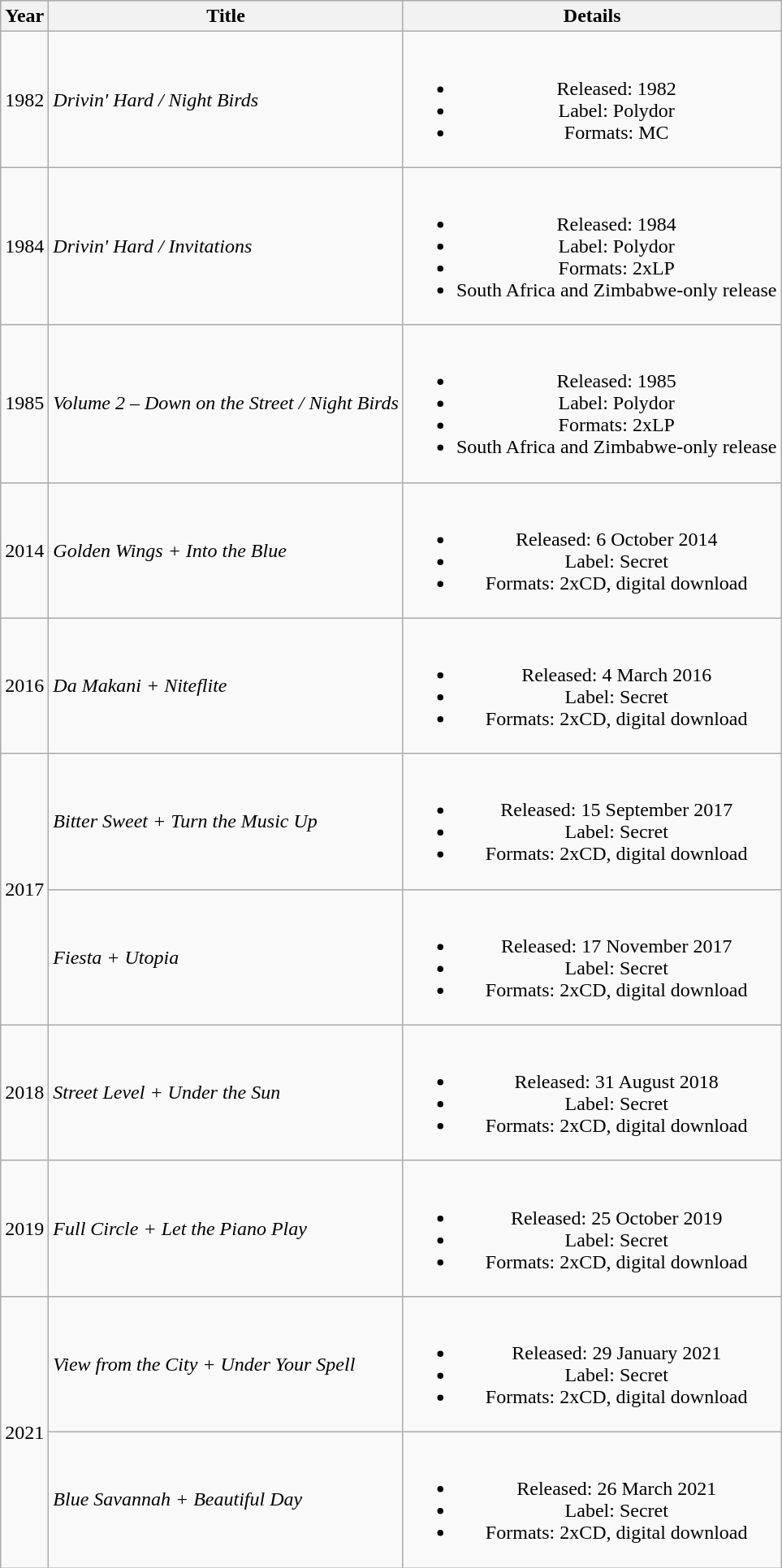<table class="wikitable" style="text-align:center">
<tr>
<th>Year</th>
<th>Title</th>
<th>Details</th>
</tr>
<tr>
<td>1982</td>
<td align="left"><em>Drivin' Hard / Night Birds</em></td>
<td><br><ul><li>Released: 1982</li><li>Label: Polydor</li><li>Formats: MC</li></ul></td>
</tr>
<tr>
<td>1984</td>
<td align="left"><em>Drivin' Hard / Invitations</em></td>
<td><br><ul><li>Released: 1984</li><li>Label: Polydor</li><li>Formats: 2xLP</li><li>South Africa and Zimbabwe-only release</li></ul></td>
</tr>
<tr>
<td>1985</td>
<td align="left"><em>Volume 2 – Down on the Street / Night Birds</em></td>
<td><br><ul><li>Released: 1985</li><li>Label: Polydor</li><li>Formats: 2xLP</li><li>South Africa and Zimbabwe-only release</li></ul></td>
</tr>
<tr>
<td>2014</td>
<td align="left"><em>Golden Wings + Into the Blue</em></td>
<td><br><ul><li>Released: 6 October 2014</li><li>Label: Secret</li><li>Formats: 2xCD, digital download</li></ul></td>
</tr>
<tr>
<td>2016</td>
<td align="left"><em>Da Makani + Niteflite</em></td>
<td><br><ul><li>Released: 4 March 2016</li><li>Label: Secret</li><li>Formats: 2xCD, digital download</li></ul></td>
</tr>
<tr>
<td rowspan="2">2017</td>
<td align="left"><em>Bitter Sweet + Turn the Music Up</em></td>
<td><br><ul><li>Released: 15 September 2017</li><li>Label: Secret</li><li>Formats: 2xCD, digital download</li></ul></td>
</tr>
<tr>
<td align="left"><em>Fiesta + Utopia</em></td>
<td><br><ul><li>Released: 17 November 2017</li><li>Label: Secret</li><li>Formats: 2xCD, digital download</li></ul></td>
</tr>
<tr>
<td>2018</td>
<td align="left"><em>Street Level + Under the Sun</em></td>
<td><br><ul><li>Released: 31 August 2018</li><li>Label: Secret</li><li>Formats: 2xCD, digital download</li></ul></td>
</tr>
<tr>
<td>2019</td>
<td align="left"><em>Full Circle + Let the Piano Play</em></td>
<td><br><ul><li>Released: 25 October 2019</li><li>Label: Secret</li><li>Formats: 2xCD, digital download</li></ul></td>
</tr>
<tr>
<td rowspan="2">2021</td>
<td align="left"><em>View from the City + Under Your Spell</em></td>
<td><br><ul><li>Released: 29 January 2021</li><li>Label: Secret</li><li>Formats: 2xCD, digital download</li></ul></td>
</tr>
<tr>
<td align="left"><em>Blue Savannah + Beautiful Day</em></td>
<td><br><ul><li>Released: 26 March 2021</li><li>Label: Secret</li><li>Formats: 2xCD, digital download</li></ul></td>
</tr>
</table>
